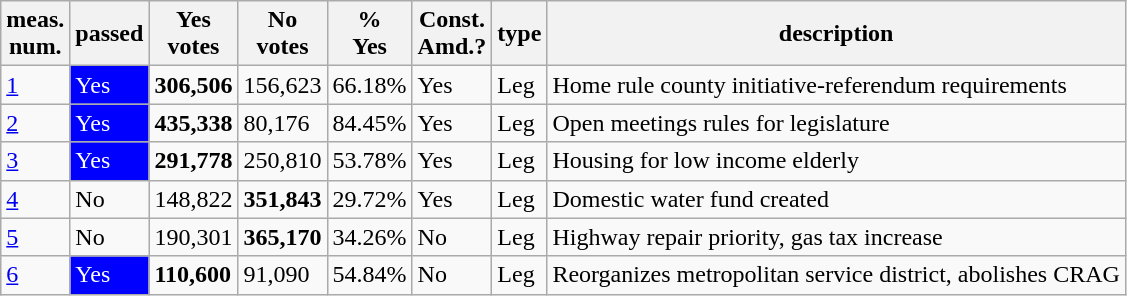<table class="wikitable sortable">
<tr>
<th>meas.<br>num.</th>
<th>passed</th>
<th>Yes<br>votes</th>
<th>No<br>votes</th>
<th>%<br>Yes</th>
<th>Const.<br>Amd.?</th>
<th>type</th>
<th>description</th>
</tr>
<tr>
<td><a href='#'>1</a></td>
<td style="background:blue;color:white">Yes</td>
<td><strong>306,506</strong></td>
<td>156,623</td>
<td>66.18%</td>
<td>Yes</td>
<td>Leg</td>
<td>Home rule county initiative-referendum requirements</td>
</tr>
<tr>
<td><a href='#'>2</a></td>
<td style="background:blue;color:white">Yes</td>
<td><strong>435,338</strong></td>
<td>80,176</td>
<td>84.45%</td>
<td>Yes</td>
<td>Leg</td>
<td>Open meetings rules for legislature</td>
</tr>
<tr>
<td><a href='#'>3</a></td>
<td style="background:blue;color:white">Yes</td>
<td><strong>291,778</strong></td>
<td>250,810</td>
<td>53.78%</td>
<td>Yes</td>
<td>Leg</td>
<td>Housing for low income elderly</td>
</tr>
<tr>
<td><a href='#'>4</a></td>
<td>No</td>
<td>148,822</td>
<td><strong>351,843</strong></td>
<td>29.72%</td>
<td>Yes</td>
<td>Leg</td>
<td>Domestic water fund created</td>
</tr>
<tr>
<td><a href='#'>5</a></td>
<td>No</td>
<td>190,301</td>
<td><strong>365,170</strong></td>
<td>34.26%</td>
<td>No</td>
<td>Leg</td>
<td>Highway repair priority, gas tax increase</td>
</tr>
<tr>
<td><a href='#'>6</a></td>
<td style="background:blue;color:white">Yes</td>
<td><strong>110,600</strong></td>
<td>91,090</td>
<td>54.84%</td>
<td>No</td>
<td>Leg</td>
<td>Reorganizes metropolitan service district, abolishes CRAG</td>
</tr>
</table>
